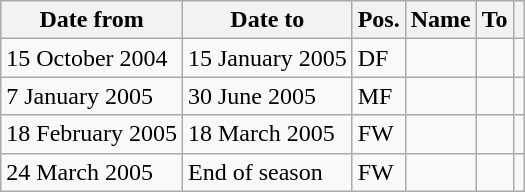<table class="wikitable">
<tr>
<th>Date from</th>
<th>Date to</th>
<th>Pos.</th>
<th>Name</th>
<th>To</th>
<th></th>
</tr>
<tr>
<td>15 October 2004</td>
<td>15 January 2005</td>
<td>DF</td>
<td></td>
<td></td>
<td></td>
</tr>
<tr>
<td>7 January 2005</td>
<td>30 June 2005</td>
<td>MF</td>
<td></td>
<td></td>
<td></td>
</tr>
<tr>
<td>18 February 2005</td>
<td>18 March 2005</td>
<td>FW</td>
<td></td>
<td></td>
<td></td>
</tr>
<tr>
<td>24 March 2005</td>
<td>End of season</td>
<td>FW</td>
<td></td>
<td></td>
<td></td>
</tr>
</table>
